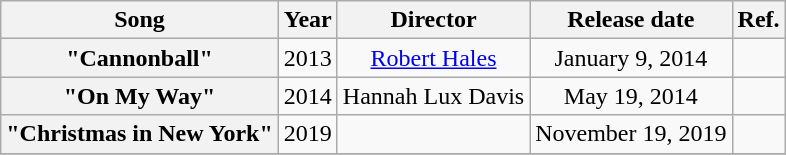<table class="wikitable plainrowheaders" style="text-align:center;">
<tr>
<th scope="col">Song</th>
<th scope="col">Year</th>
<th scope="col">Director</th>
<th scope="col">Release date</th>
<th scope="col">Ref.</th>
</tr>
<tr>
<th scope="row">"Cannonball"</th>
<td>2013</td>
<td><a href='#'>Robert Hales</a></td>
<td>January 9, 2014</td>
<td></td>
</tr>
<tr>
<th scope="row">"On My Way"</th>
<td>2014</td>
<td>Hannah Lux Davis</td>
<td>May 19, 2014</td>
<td></td>
</tr>
<tr>
<th scope="row">"Christmas in New York"</th>
<td>2019</td>
<td></td>
<td>November 19, 2019</td>
<td></td>
</tr>
<tr>
</tr>
</table>
